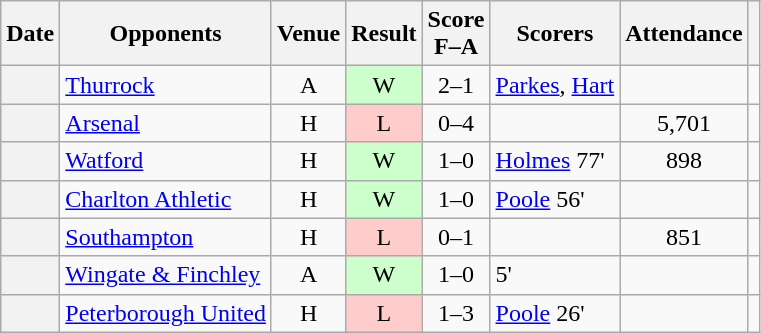<table class="wikitable plainrowheaders sortable" style="text-align:center">
<tr>
<th scope=col>Date</th>
<th scope=col>Opponents</th>
<th scope=col>Venue</th>
<th scope=col>Result</th>
<th scope=col>Score<br>F–A</th>
<th scope=col class=unsortable>Scorers</th>
<th scope=col>Attendance</th>
<th scope=col class=unsortable></th>
</tr>
<tr>
<th scope=row></th>
<td align=left><a href='#'>Thurrock</a></td>
<td>A</td>
<td style="background-color:#CCFFCC">W</td>
<td>2–1</td>
<td align=left><a href='#'>Parkes</a>, <a href='#'>Hart</a></td>
<td></td>
<td></td>
</tr>
<tr>
<th scope=row></th>
<td align=left><a href='#'>Arsenal</a></td>
<td>H</td>
<td style="background-color:#FFCCCC">L</td>
<td>0–4</td>
<td></td>
<td>5,701</td>
<td></td>
</tr>
<tr>
<th scope=row></th>
<td align=left><a href='#'>Watford</a></td>
<td>H</td>
<td style="background-color:#CCFFCC">W</td>
<td>1–0</td>
<td align=left><a href='#'>Holmes</a> 77'</td>
<td>898</td>
<td></td>
</tr>
<tr>
<th scope=row></th>
<td align=left><a href='#'>Charlton Athletic</a></td>
<td>H</td>
<td style="background-color:#CCFFCC">W</td>
<td>1–0</td>
<td align=left><a href='#'>Poole</a> 56'</td>
<td></td>
<td></td>
</tr>
<tr>
<th scope=row></th>
<td align=left><a href='#'>Southampton</a></td>
<td>H</td>
<td style="background-color:#FFCCCC">L</td>
<td>0–1</td>
<td></td>
<td>851</td>
<td></td>
</tr>
<tr>
<th scope=row></th>
<td align=left><a href='#'>Wingate & Finchley</a></td>
<td>A</td>
<td style="background-color:#CCFFCC">W</td>
<td>1–0</td>
<td align=left>5'</td>
<td></td>
<td></td>
</tr>
<tr>
<th scope=row></th>
<td align=left><a href='#'>Peterborough United</a></td>
<td>H</td>
<td style="background-color:#FFCCCC">L</td>
<td>1–3</td>
<td align=left><a href='#'>Poole</a> 26'</td>
<td></td>
<td></td>
</tr>
</table>
